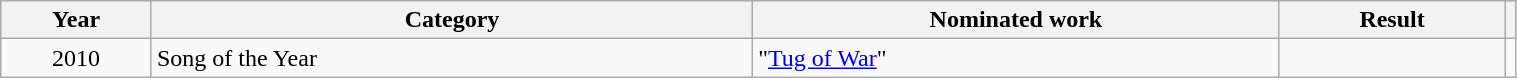<table width="80%" class="wikitable">
<tr>
<th style="width:10%;">Year</th>
<th style="width:40%;">Category</th>
<th style="width:35%;">Nominated work</th>
<th style="width:15%;">Result</th>
<th></th>
</tr>
<tr>
<td align="center">2010</td>
<td>Song of the Year</td>
<td>"<a href='#'>Tug of War</a>"</td>
<td></td>
<td style="text-align:center;"></td>
</tr>
</table>
